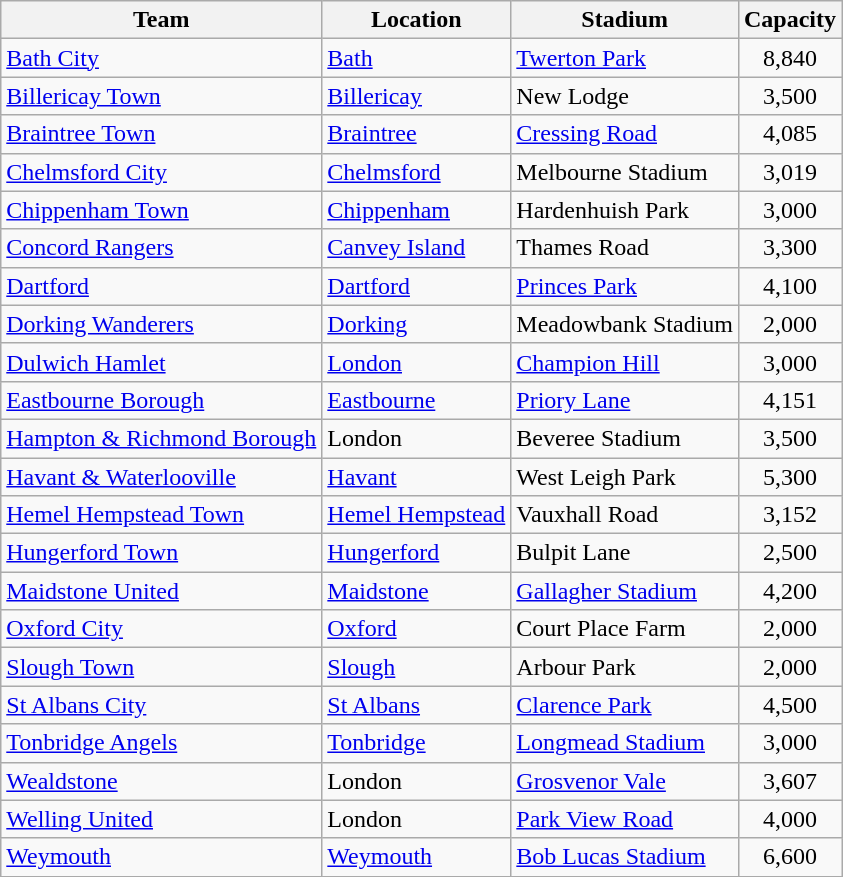<table class="wikitable sortable">
<tr>
<th>Team</th>
<th>Location</th>
<th>Stadium</th>
<th>Capacity</th>
</tr>
<tr>
<td><a href='#'>Bath City</a></td>
<td><a href='#'>Bath</a> </td>
<td><a href='#'>Twerton Park</a></td>
<td align="center">8,840</td>
</tr>
<tr>
<td><a href='#'>Billericay Town</a></td>
<td><a href='#'>Billericay</a></td>
<td>New Lodge</td>
<td align="center">3,500</td>
</tr>
<tr>
<td><a href='#'>Braintree Town</a></td>
<td><a href='#'>Braintree</a></td>
<td><a href='#'>Cressing Road</a></td>
<td align="center">4,085</td>
</tr>
<tr>
<td><a href='#'>Chelmsford City</a></td>
<td><a href='#'>Chelmsford</a></td>
<td>Melbourne Stadium</td>
<td align="center">3,019</td>
</tr>
<tr>
<td><a href='#'>Chippenham Town</a></td>
<td><a href='#'>Chippenham</a></td>
<td>Hardenhuish Park</td>
<td align="center">3,000</td>
</tr>
<tr>
<td><a href='#'>Concord Rangers</a></td>
<td><a href='#'>Canvey Island</a></td>
<td>Thames Road</td>
<td align="center">3,300</td>
</tr>
<tr>
<td><a href='#'>Dartford</a></td>
<td><a href='#'>Dartford</a></td>
<td><a href='#'>Princes Park</a></td>
<td align="center">4,100</td>
</tr>
<tr>
<td><a href='#'>Dorking Wanderers</a></td>
<td><a href='#'>Dorking</a></td>
<td>Meadowbank Stadium</td>
<td align="center">2,000</td>
</tr>
<tr>
<td><a href='#'>Dulwich Hamlet</a></td>
<td><a href='#'>London</a> </td>
<td><a href='#'>Champion Hill</a></td>
<td align="center">3,000</td>
</tr>
<tr>
<td><a href='#'>Eastbourne Borough</a></td>
<td><a href='#'>Eastbourne</a></td>
<td><a href='#'>Priory Lane</a></td>
<td align="center">4,151</td>
</tr>
<tr>
<td><a href='#'>Hampton & Richmond Borough</a></td>
<td>London </td>
<td>Beveree Stadium</td>
<td align="center">3,500</td>
</tr>
<tr>
<td><a href='#'>Havant & Waterlooville</a></td>
<td><a href='#'>Havant</a></td>
<td>West Leigh Park</td>
<td align="center">5,300</td>
</tr>
<tr>
<td><a href='#'>Hemel Hempstead Town</a></td>
<td><a href='#'>Hemel Hempstead</a></td>
<td>Vauxhall Road</td>
<td align="center">3,152</td>
</tr>
<tr>
<td><a href='#'>Hungerford Town</a></td>
<td><a href='#'>Hungerford</a></td>
<td>Bulpit Lane</td>
<td align="center">2,500</td>
</tr>
<tr>
<td><a href='#'>Maidstone United</a></td>
<td><a href='#'>Maidstone</a></td>
<td><a href='#'>Gallagher Stadium</a></td>
<td align="center">4,200</td>
</tr>
<tr>
<td><a href='#'>Oxford City</a></td>
<td><a href='#'>Oxford</a> </td>
<td>Court Place Farm</td>
<td align="center">2,000</td>
</tr>
<tr>
<td><a href='#'>Slough Town</a></td>
<td><a href='#'>Slough</a></td>
<td>Arbour Park</td>
<td align="center">2,000</td>
</tr>
<tr>
<td><a href='#'>St Albans City</a></td>
<td><a href='#'>St Albans</a></td>
<td><a href='#'>Clarence Park</a></td>
<td align="center">4,500</td>
</tr>
<tr>
<td><a href='#'>Tonbridge Angels</a></td>
<td><a href='#'>Tonbridge</a></td>
<td><a href='#'>Longmead Stadium</a></td>
<td align="center">3,000</td>
</tr>
<tr>
<td><a href='#'>Wealdstone</a></td>
<td>London </td>
<td><a href='#'>Grosvenor Vale</a></td>
<td align="center">3,607</td>
</tr>
<tr>
<td><a href='#'>Welling United</a></td>
<td>London </td>
<td><a href='#'>Park View Road</a></td>
<td align="center">4,000</td>
</tr>
<tr>
<td><a href='#'>Weymouth</a></td>
<td><a href='#'>Weymouth</a></td>
<td><a href='#'>Bob Lucas Stadium</a></td>
<td align="center">6,600</td>
</tr>
<tr>
</tr>
</table>
